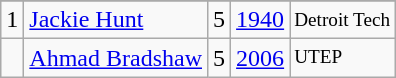<table class="wikitable">
<tr>
</tr>
<tr>
<td>1</td>
<td><a href='#'>Jackie Hunt</a></td>
<td>5</td>
<td><a href='#'>1940</a></td>
<td style="font-size:80%;">Detroit Tech</td>
</tr>
<tr>
<td></td>
<td><a href='#'>Ahmad Bradshaw</a></td>
<td>5</td>
<td><a href='#'>2006</a></td>
<td style="font-size:80%;">UTEP</td>
</tr>
</table>
